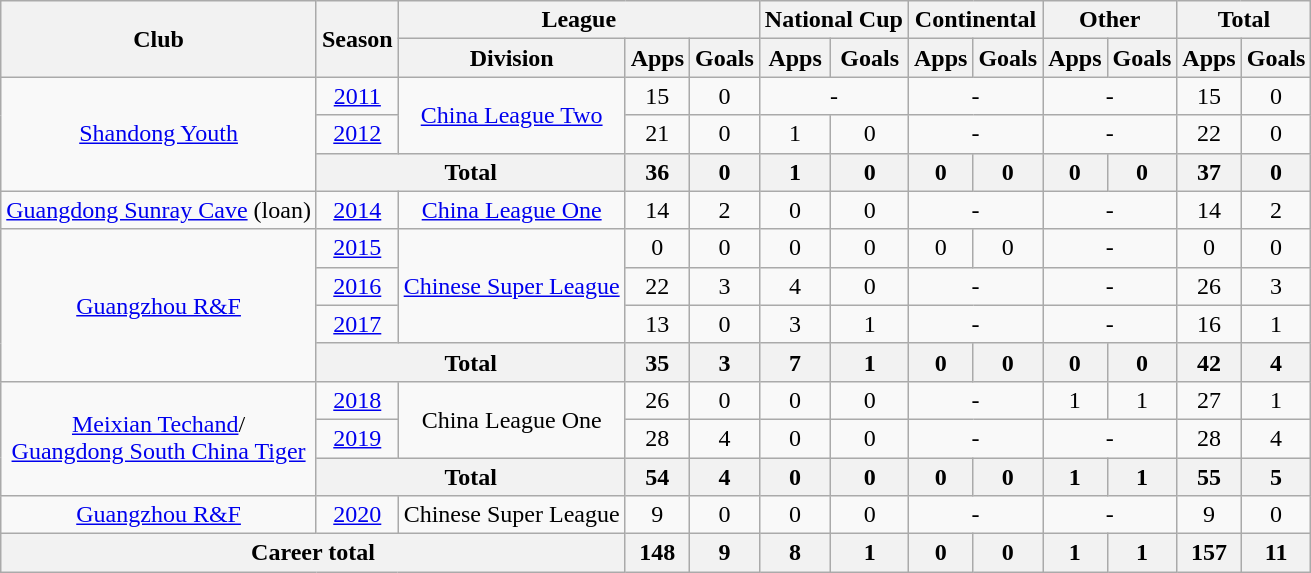<table class="wikitable" style="text-align: center">
<tr>
<th rowspan="2">Club</th>
<th rowspan="2">Season</th>
<th colspan="3">League</th>
<th colspan="2">National Cup</th>
<th colspan="2">Continental</th>
<th colspan="2">Other</th>
<th colspan="2">Total</th>
</tr>
<tr>
<th>Division</th>
<th>Apps</th>
<th>Goals</th>
<th>Apps</th>
<th>Goals</th>
<th>Apps</th>
<th>Goals</th>
<th>Apps</th>
<th>Goals</th>
<th>Apps</th>
<th>Goals</th>
</tr>
<tr>
<td rowspan=3><a href='#'>Shandong Youth</a></td>
<td><a href='#'>2011</a></td>
<td rowspan="2"><a href='#'>China League Two</a></td>
<td>15</td>
<td>0</td>
<td colspan="2">-</td>
<td colspan="2">-</td>
<td colspan="2">-</td>
<td>15</td>
<td>0</td>
</tr>
<tr>
<td><a href='#'>2012</a></td>
<td>21</td>
<td>0</td>
<td>1</td>
<td>0</td>
<td colspan="2">-</td>
<td colspan="2">-</td>
<td>22</td>
<td>0</td>
</tr>
<tr>
<th colspan="2"><strong>Total</strong></th>
<th>36</th>
<th>0</th>
<th>1</th>
<th>0</th>
<th>0</th>
<th>0</th>
<th>0</th>
<th>0</th>
<th>37</th>
<th>0</th>
</tr>
<tr>
<td><a href='#'>Guangdong Sunray Cave</a> (loan)</td>
<td><a href='#'>2014</a></td>
<td><a href='#'>China League One</a></td>
<td>14</td>
<td>2</td>
<td>0</td>
<td>0</td>
<td colspan="2">-</td>
<td colspan="2">-</td>
<td>14</td>
<td>2</td>
</tr>
<tr>
<td rowspan=4><a href='#'>Guangzhou R&F</a></td>
<td><a href='#'>2015</a></td>
<td rowspan="3"><a href='#'>Chinese Super League</a></td>
<td>0</td>
<td>0</td>
<td>0</td>
<td>0</td>
<td>0</td>
<td>0</td>
<td colspan="2">-</td>
<td>0</td>
<td>0</td>
</tr>
<tr>
<td><a href='#'>2016</a></td>
<td>22</td>
<td>3</td>
<td>4</td>
<td>0</td>
<td colspan="2">-</td>
<td colspan="2">-</td>
<td>26</td>
<td>3</td>
</tr>
<tr>
<td><a href='#'>2017</a></td>
<td>13</td>
<td>0</td>
<td>3</td>
<td>1</td>
<td colspan="2">-</td>
<td colspan="2">-</td>
<td>16</td>
<td>1</td>
</tr>
<tr>
<th colspan="2"><strong>Total</strong></th>
<th>35</th>
<th>3</th>
<th>7</th>
<th>1</th>
<th>0</th>
<th>0</th>
<th>0</th>
<th>0</th>
<th>42</th>
<th>4</th>
</tr>
<tr>
<td rowspan=3><a href='#'>Meixian Techand</a>/<br><a href='#'>Guangdong South China Tiger</a></td>
<td><a href='#'>2018</a></td>
<td rowspan=2>China League One</td>
<td>26</td>
<td>0</td>
<td>0</td>
<td>0</td>
<td colspan=2>-</td>
<td>1</td>
<td>1</td>
<td>27</td>
<td>1</td>
</tr>
<tr>
<td><a href='#'>2019</a></td>
<td>28</td>
<td>4</td>
<td>0</td>
<td>0</td>
<td colspan=2>-</td>
<td colspan=2>-</td>
<td>28</td>
<td>4</td>
</tr>
<tr>
<th colspan="2"><strong>Total</strong></th>
<th>54</th>
<th>4</th>
<th>0</th>
<th>0</th>
<th>0</th>
<th>0</th>
<th>1</th>
<th>1</th>
<th>55</th>
<th>5</th>
</tr>
<tr>
<td><a href='#'>Guangzhou R&F</a></td>
<td><a href='#'>2020</a></td>
<td>Chinese Super League</td>
<td>9</td>
<td>0</td>
<td>0</td>
<td>0</td>
<td colspan="2">-</td>
<td colspan="2">-</td>
<td>9</td>
<td>0</td>
</tr>
<tr>
<th colspan=3>Career total</th>
<th>148</th>
<th>9</th>
<th>8</th>
<th>1</th>
<th>0</th>
<th>0</th>
<th>1</th>
<th>1</th>
<th>157</th>
<th>11</th>
</tr>
</table>
